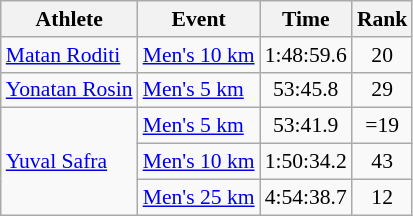<table class="wikitable" style="font-size:90%;">
<tr>
<th>Athlete</th>
<th>Event</th>
<th>Time</th>
<th>Rank</th>
</tr>
<tr align=center>
<td align=left><a href='#'>Matan Roditi</a></td>
<td align=left><a href='#'>Men's 10 km</a></td>
<td>1:48:59.6</td>
<td>20</td>
</tr>
<tr align=center>
<td align=left><a href='#'>Yonatan Rosin</a></td>
<td align=left><a href='#'>Men's 5 km</a></td>
<td>53:45.8</td>
<td>29</td>
</tr>
<tr align=center>
<td align=left rowspan=3><a href='#'>Yuval Safra</a></td>
<td align=left><a href='#'>Men's 5 km</a></td>
<td>53:41.9</td>
<td>=19</td>
</tr>
<tr align=center>
<td align=left><a href='#'>Men's 10 km</a></td>
<td>1:50:34.2</td>
<td>43</td>
</tr>
<tr align=center>
<td align=left><a href='#'>Men's 25 km</a></td>
<td>4:54:38.7</td>
<td>12</td>
</tr>
</table>
